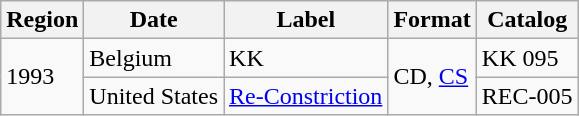<table class="wikitable">
<tr>
<th>Region</th>
<th>Date</th>
<th>Label</th>
<th>Format</th>
<th>Catalog</th>
</tr>
<tr>
<td rowspan="2">1993</td>
<td>Belgium</td>
<td>KK</td>
<td rowspan="2">CD, <a href='#'>CS</a></td>
<td>KK 095</td>
</tr>
<tr>
<td>United States</td>
<td><a href='#'>Re-Constriction</a></td>
<td>REC-005</td>
</tr>
</table>
